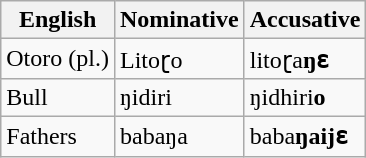<table class="wikitable">
<tr>
<th>English</th>
<th>Nominative</th>
<th>Accusative</th>
</tr>
<tr>
<td>Otoro (pl.)</td>
<td>Litoɽo   </td>
<td>litoɽa<strong>ŋɛ</strong></td>
</tr>
<tr>
<td>Bull</td>
<td>ŋidiri</td>
<td>ŋidhiri<strong>o</strong></td>
</tr>
<tr>
<td>Fathers</td>
<td>babaŋa</td>
<td>baba<strong>ŋaijɛ</strong></td>
</tr>
</table>
